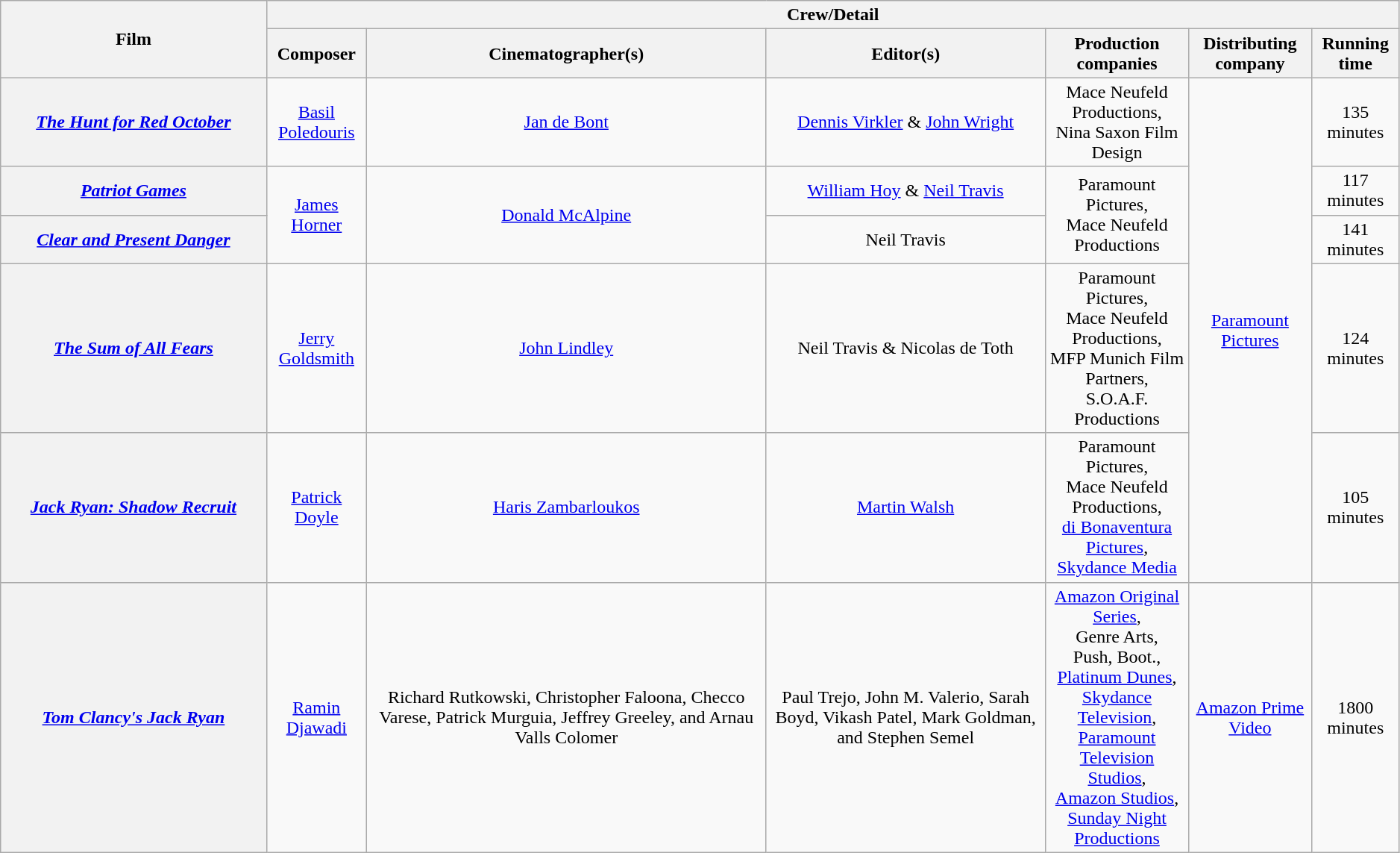<table class="wikitable sortable" style="text-align:center; width:99%;">
<tr>
<th rowspan="2" style="width:19%;">Film</th>
<th colspan="7">Crew/Detail</th>
</tr>
<tr>
<th>Composer</th>
<th>Cinematographer(s)</th>
<th>Editor(s)</th>
<th>Production <br>companies</th>
<th>Distributing <br>company</th>
<th>Running time</th>
</tr>
<tr>
<th><em><a href='#'>The Hunt for Red October</a></em></th>
<td><a href='#'>Basil Poledouris</a></td>
<td><a href='#'>Jan de Bont</a></td>
<td><a href='#'>Dennis Virkler</a> & <a href='#'>John Wright</a></td>
<td>Mace Neufeld Productions, <br>Nina Saxon Film Design</td>
<td rowspan="5"><a href='#'>Paramount Pictures</a></td>
<td>135 minutes</td>
</tr>
<tr>
<th><em><a href='#'>Patriot Games</a></em></th>
<td rowspan="2"><a href='#'>James Horner</a></td>
<td rowspan="2"><a href='#'>Donald McAlpine</a></td>
<td><a href='#'>William Hoy</a> & <a href='#'>Neil Travis</a></td>
<td rowspan="2">Paramount Pictures, <br>Mace Neufeld Productions</td>
<td>117 minutes</td>
</tr>
<tr>
<th><em><a href='#'>Clear and Present Danger</a></em></th>
<td>Neil Travis</td>
<td>141 minutes</td>
</tr>
<tr>
<th><em><a href='#'>The Sum of All Fears</a></em></th>
<td><a href='#'>Jerry Goldsmith</a></td>
<td><a href='#'>John Lindley</a></td>
<td>Neil Travis & Nicolas de Toth</td>
<td>Paramount Pictures, <br>Mace Neufeld Productions, <br>MFP Munich Film Partners, <br>S.O.A.F. Productions</td>
<td>124 minutes</td>
</tr>
<tr>
<th><em><a href='#'>Jack Ryan: Shadow Recruit</a></em></th>
<td><a href='#'>Patrick Doyle</a></td>
<td><a href='#'>Haris Zambarloukos</a></td>
<td><a href='#'>Martin Walsh</a></td>
<td>Paramount Pictures, <br>Mace Neufeld Productions, <br><a href='#'>di Bonaventura Pictures</a>, <br><a href='#'>Skydance Media</a></td>
<td>105 minutes</td>
</tr>
<tr>
<th><em><a href='#'>Tom Clancy's Jack Ryan</a></em></th>
<td><a href='#'>Ramin Djawadi</a></td>
<td>Richard Rutkowski, Christopher Faloona, Checco Varese, Patrick Murguia, Jeffrey Greeley, and Arnau Valls Colomer</td>
<td>Paul Trejo, John M. Valerio, Sarah Boyd, Vikash Patel, Mark Goldman, and Stephen Semel</td>
<td><a href='#'>Amazon Original Series</a>, <br>Genre Arts, <br>Push, Boot., <br><a href='#'>Platinum Dunes</a>, <br><a href='#'>Skydance Television</a>, <br><a href='#'>Paramount Television Studios</a>, <br><a href='#'>Amazon Studios</a>, <br><a href='#'>Sunday Night Productions</a></td>
<td><a href='#'>Amazon Prime Video</a></td>
<td>1800 minutes <br></td>
</tr>
</table>
